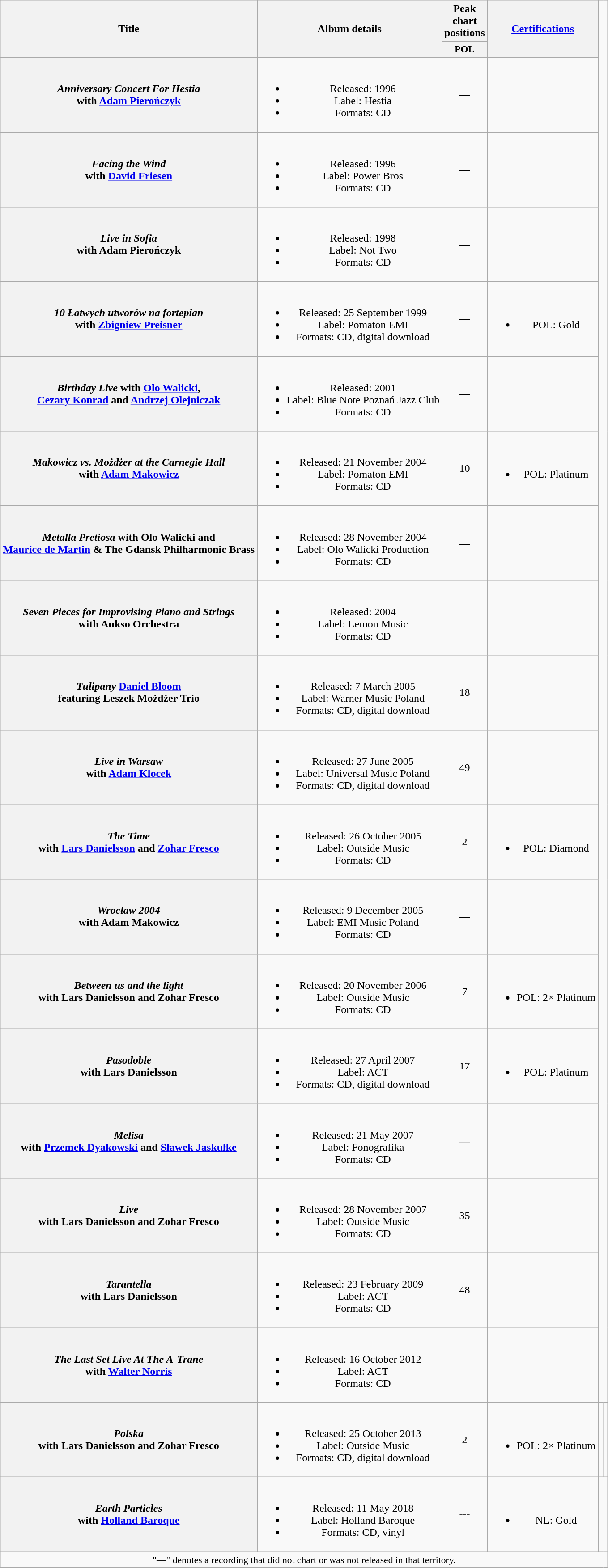<table class="wikitable plainrowheaders" style="text-align:center;">
<tr>
<th scope="col" rowspan="2">Title</th>
<th scope="col" rowspan="2">Album details</th>
<th scope="col" colspan="1">Peak chart positions</th>
<th scope="col" rowspan="2"><a href='#'>Certifications</a></th>
</tr>
<tr>
<th scope="col" style="width:3em;font-size:90%;">POL<br></th>
</tr>
<tr>
<th scope="row"><em>Anniversary Concert For Hestia</em><br>with <a href='#'>Adam Pierończyk</a></th>
<td><br><ul><li>Released: 1996</li><li>Label: Hestia</li><li>Formats: CD</li></ul></td>
<td>—</td>
<td></td>
</tr>
<tr>
<th scope="row"><em>Facing the Wind</em><br>with <a href='#'>David Friesen</a></th>
<td><br><ul><li>Released: 1996</li><li>Label: Power Bros</li><li>Formats: CD</li></ul></td>
<td>—</td>
<td></td>
</tr>
<tr>
<th scope="row"><em>Live in Sofia</em><br>with Adam Pierończyk</th>
<td><br><ul><li>Released: 1998</li><li>Label: Not Two</li><li>Formats: CD</li></ul></td>
<td>—</td>
<td></td>
</tr>
<tr>
<th scope="row"><em>10 Łatwych utworów na fortepian</em><br>with <a href='#'>Zbigniew Preisner</a></th>
<td><br><ul><li>Released: 25 September 1999</li><li>Label: Pomaton EMI</li><li>Formats: CD, digital download</li></ul></td>
<td>—</td>
<td><br><ul><li>POL: Gold</li></ul></td>
</tr>
<tr>
<th scope="row"><em>Birthday Live</em> with <a href='#'>Olo Walicki</a>,<br><a href='#'>Cezary Konrad</a> and <a href='#'>Andrzej Olejniczak</a></th>
<td><br><ul><li>Released: 2001</li><li>Label: Blue Note Poznań Jazz Club</li><li>Formats: CD</li></ul></td>
<td>—</td>
<td></td>
</tr>
<tr>
<th scope="row"><em>Makowicz vs. Możdżer at the Carnegie Hall</em><br>with <a href='#'>Adam Makowicz</a></th>
<td><br><ul><li>Released: 21 November 2004</li><li>Label: Pomaton EMI</li><li>Formats: CD</li></ul></td>
<td>10</td>
<td><br><ul><li>POL: Platinum</li></ul></td>
</tr>
<tr>
<th scope="row"><em>Metalla Pretiosa</em> with Olo Walicki and<br><a href='#'>Maurice de Martin</a> & The Gdansk Philharmonic Brass</th>
<td><br><ul><li>Released: 28 November 2004</li><li>Label: Olo Walicki Production</li><li>Formats: CD</li></ul></td>
<td>—</td>
<td></td>
</tr>
<tr>
<th scope="row"><em>Seven Pieces for Improvising Piano and Strings</em><br>with Aukso Orchestra</th>
<td><br><ul><li>Released: 2004</li><li>Label: Lemon Music</li><li>Formats: CD</li></ul></td>
<td>—</td>
<td></td>
</tr>
<tr>
<th scope="row"><em>Tulipany</em> <a href='#'>Daniel Bloom</a><br>featuring Leszek Możdżer Trio</th>
<td><br><ul><li>Released: 7 March 2005</li><li>Label: Warner Music Poland</li><li>Formats: CD, digital download</li></ul></td>
<td>18</td>
<td></td>
</tr>
<tr>
<th scope="row"><em>Live in Warsaw</em><br>with <a href='#'>Adam Klocek</a></th>
<td><br><ul><li>Released: 27 June 2005</li><li>Label: Universal Music Poland</li><li>Formats: CD, digital download</li></ul></td>
<td>49</td>
<td></td>
</tr>
<tr>
<th scope="row"><em>The Time</em><br>with <a href='#'>Lars Danielsson</a> and <a href='#'>Zohar Fresco</a></th>
<td><br><ul><li>Released: 26 October 2005</li><li>Label: Outside Music</li><li>Formats: CD</li></ul></td>
<td>2</td>
<td><br><ul><li>POL: Diamond</li></ul></td>
</tr>
<tr>
<th scope="row"><em>Wrocław 2004</em><br>with Adam Makowicz</th>
<td><br><ul><li>Released: 9 December 2005</li><li>Label: EMI Music Poland</li><li>Formats: CD</li></ul></td>
<td>—</td>
<td></td>
</tr>
<tr>
<th scope="row"><em>Between us and the light</em><br>with Lars Danielsson and Zohar Fresco</th>
<td><br><ul><li>Released: 20 November 2006</li><li>Label: Outside Music</li><li>Formats: CD</li></ul></td>
<td>7</td>
<td><br><ul><li>POL: 2× Platinum</li></ul></td>
</tr>
<tr>
<th scope="row"><em>Pasodoble</em><br>with Lars Danielsson</th>
<td><br><ul><li>Released: 27 April 2007</li><li>Label: ACT</li><li>Formats: CD, digital download</li></ul></td>
<td>17</td>
<td><br><ul><li>POL: Platinum</li></ul></td>
</tr>
<tr>
<th scope="row"><em>Melisa</em><br>with <a href='#'>Przemek Dyakowski</a> and <a href='#'>Sławek Jaskułke</a></th>
<td><br><ul><li>Released: 21 May 2007</li><li>Label: Fonografika</li><li>Formats: CD</li></ul></td>
<td>—</td>
<td></td>
</tr>
<tr>
<th scope="row"><em>Live</em><br>with Lars Danielsson and Zohar Fresco</th>
<td><br><ul><li>Released: 28 November 2007</li><li>Label: Outside Music</li><li>Formats: CD</li></ul></td>
<td>35</td>
<td></td>
</tr>
<tr>
<th scope="row"><em>Tarantella</em><br>with Lars Danielsson</th>
<td><br><ul><li>Released: 23 February 2009</li><li>Label: ACT</li><li>Formats: CD</li></ul></td>
<td>48</td>
<td></td>
</tr>
<tr>
<th scope="row"><em>The Last Set Live At The A-Trane</em><br>with <a href='#'>Walter Norris</a></th>
<td><br><ul><li>Released: 16 October 2012</li><li>Label: ACT</li><li>Formats: CD</li></ul></td>
<td></td>
<td></td>
</tr>
<tr>
<th scope="row"><em>Polska</em><br>with Lars Danielsson and Zohar Fresco</th>
<td><br><ul><li>Released: 25 October 2013</li><li>Label: Outside Music</li><li>Formats: CD, digital download</li></ul></td>
<td>2</td>
<td><br><ul><li>POL: 2× Platinum</li></ul></td>
<td></td>
<td></td>
</tr>
<tr>
<th scope="row"><em>Earth Particles</em><br>with <a href='#'>Holland Baroque</a></th>
<td><br><ul><li>Released: 11 May 2018</li><li>Label: Holland Baroque</li><li>Formats: CD, vinyl</li></ul></td>
<td>---</td>
<td><br><ul><li>NL: Gold</li></ul></td>
</tr>
<tr>
<td colspan="20" style="font-size:90%">"—" denotes a recording that did not chart or was not released in that territory.</td>
</tr>
</table>
